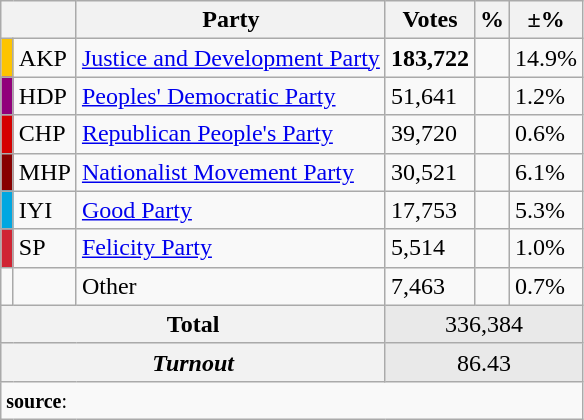<table class="wikitable">
<tr>
<th colspan="2"></th>
<th>Party</th>
<th>Votes</th>
<th>%</th>
<th>±%</th>
</tr>
<tr align="left">
<td bgcolor="#FDC400" width="1"></td>
<td>AKP</td>
<td><a href='#'>Justice and Development Party</a></td>
<td><strong>183,722</strong></td>
<td><strong></strong></td>
<td> 14.9%</td>
</tr>
<tr align="left">
<td bgcolor="#91007B" width="1"></td>
<td>HDP</td>
<td><a href='#'>Peoples' Democratic Party</a></td>
<td>51,641</td>
<td></td>
<td> 1.2%</td>
</tr>
<tr align="left">
<td bgcolor="#d50000" width="1"></td>
<td>CHP</td>
<td><a href='#'>Republican People's Party</a></td>
<td>39,720</td>
<td></td>
<td> 0.6%</td>
</tr>
<tr align="left">
<td bgcolor="#870000" width="1"></td>
<td>MHP</td>
<td><a href='#'>Nationalist Movement Party</a></td>
<td>30,521</td>
<td></td>
<td> 6.1%</td>
</tr>
<tr align="left">
<td bgcolor="#01A7E1" width="1"></td>
<td>IYI</td>
<td><a href='#'>Good Party</a></td>
<td>17,753</td>
<td></td>
<td> 5.3%</td>
</tr>
<tr align="left">
<td bgcolor="#D02433" width="1"></td>
<td>SP</td>
<td><a href='#'>Felicity Party</a></td>
<td>5,514</td>
<td></td>
<td> 1.0%</td>
</tr>
<tr align="left">
<td bgcolor="" width="1"></td>
<td></td>
<td>Other</td>
<td>7,463</td>
<td></td>
<td> 0.7%</td>
</tr>
<tr align="left" style="background-color:#E9E9E9">
<th colspan="3" align="center"><strong>Total</strong></th>
<td colspan="5" align="center">336,384</td>
</tr>
<tr align="left" style="background-color:#E9E9E9">
<th colspan="3" align="center"><em>Turnout</em></th>
<td colspan="5" align="center">86.43</td>
</tr>
<tr>
<td colspan="9" align="left"><small><strong>source</strong>: </small></td>
</tr>
</table>
